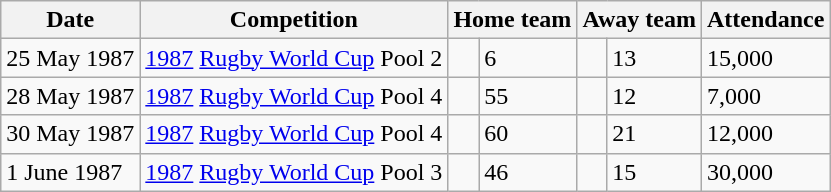<table class="wikitable">
<tr>
<th>Date</th>
<th>Competition</th>
<th colspan=2>Home team</th>
<th colspan=2>Away team</th>
<th>Attendance</th>
</tr>
<tr>
<td>25 May 1987</td>
<td><a href='#'>1987</a> <a href='#'>Rugby World Cup</a> Pool 2</td>
<td></td>
<td>6</td>
<td></td>
<td>13</td>
<td>15,000</td>
</tr>
<tr>
<td>28 May 1987</td>
<td><a href='#'>1987</a> <a href='#'>Rugby World Cup</a> Pool 4</td>
<td></td>
<td>55</td>
<td></td>
<td>12</td>
<td>7,000</td>
</tr>
<tr>
<td>30 May 1987</td>
<td><a href='#'>1987</a> <a href='#'>Rugby World Cup</a> Pool 4</td>
<td></td>
<td>60</td>
<td></td>
<td>21</td>
<td>12,000</td>
</tr>
<tr>
<td>1 June 1987</td>
<td><a href='#'>1987</a> <a href='#'>Rugby World Cup</a> Pool 3</td>
<td></td>
<td>46</td>
<td></td>
<td>15</td>
<td>30,000</td>
</tr>
</table>
